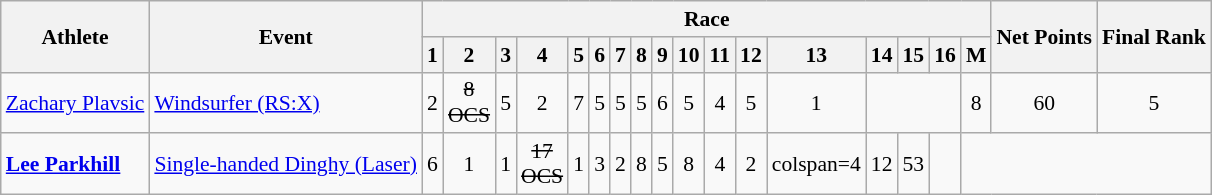<table class="wikitable" style="font-size:90%">
<tr>
<th rowspan=2>Athlete</th>
<th rowspan=2>Event</th>
<th colspan=17>Race</th>
<th rowspan=2>Net Points</th>
<th rowspan=2>Final Rank</th>
</tr>
<tr>
<th>1</th>
<th>2</th>
<th>3</th>
<th>4</th>
<th>5</th>
<th>6</th>
<th>7</th>
<th>8</th>
<th>9</th>
<th>10</th>
<th>11</th>
<th>12</th>
<th>13</th>
<th>14</th>
<th>15</th>
<th>16</th>
<th>M</th>
</tr>
<tr align=center>
<td align=left><a href='#'>Zachary Plavsic</a></td>
<td align=left><a href='#'>Windsurfer (RS:X)</a></td>
<td>2</td>
<td><s>8<br>OCS</s></td>
<td>5</td>
<td>2</td>
<td>7</td>
<td>5</td>
<td>5</td>
<td>5</td>
<td>6</td>
<td>5</td>
<td>4</td>
<td>5</td>
<td>1</td>
<td colspan=3></td>
<td>8</td>
<td>60</td>
<td>5</td>
</tr>
<tr align=center>
<td align=left><strong><a href='#'>Lee Parkhill</a></strong></td>
<td align=left><a href='#'>Single-handed Dinghy (Laser)</a></td>
<td>6</td>
<td>1</td>
<td>1</td>
<td><s>17<br> OCS</s></td>
<td>1</td>
<td>3</td>
<td>2</td>
<td>8</td>
<td>5</td>
<td>8</td>
<td>4</td>
<td>2</td>
<td>colspan=4 </td>
<td>12</td>
<td>53</td>
<td></td>
</tr>
</table>
